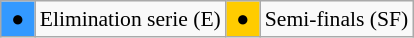<table class="wikitable" style="margin:0.5em auto; font-size:90%;position:relative;">
<tr>
<td bgcolor=#3399ff align=center> ● </td>
<td>Elimination serie (E)</td>
<td bgcolor=#ffcc00 align=center> ● </td>
<td>Semi-finals (SF)</td>
</tr>
</table>
